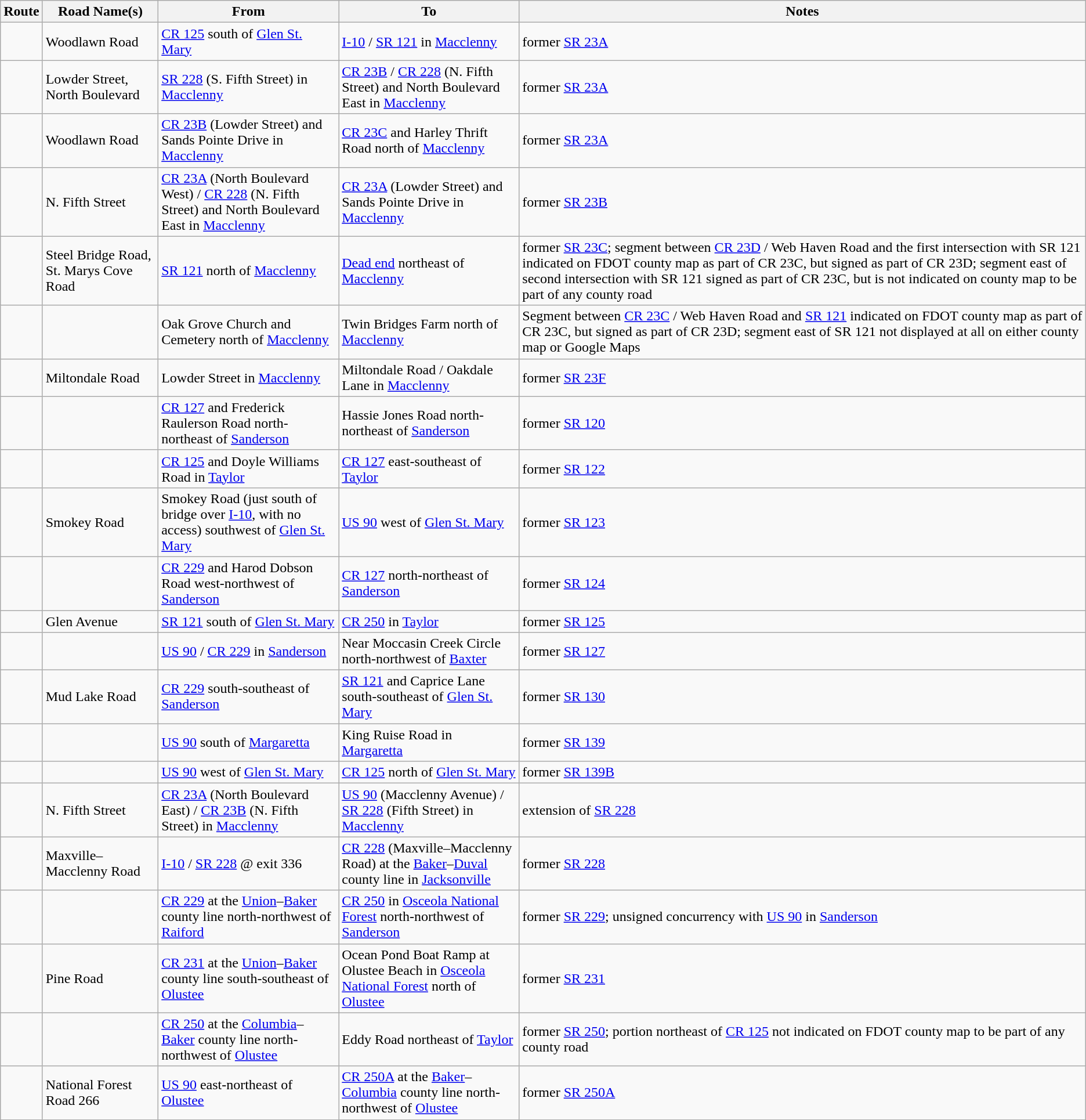<table class="wikitable">
<tr>
<th>Route</th>
<th>Road Name(s)</th>
<th width=200px>From</th>
<th width=200px>To</th>
<th>Notes</th>
</tr>
<tr>
<td></td>
<td>Woodlawn Road</td>
<td><a href='#'>CR 125</a> south of <a href='#'>Glen St. Mary</a></td>
<td><a href='#'>I-10</a> / <a href='#'>SR 121</a> in <a href='#'>Macclenny</a></td>
<td>former <a href='#'>SR 23A</a></td>
</tr>
<tr>
<td></td>
<td>Lowder Street, North Boulevard</td>
<td><a href='#'>SR 228</a> (S. Fifth Street) in <a href='#'>Macclenny</a></td>
<td><a href='#'>CR 23B</a> / <a href='#'>CR 228</a> (N. Fifth Street) and North Boulevard East in <a href='#'>Macclenny</a></td>
<td>former <a href='#'>SR 23A</a></td>
</tr>
<tr>
<td></td>
<td>Woodlawn Road</td>
<td><a href='#'>CR 23B</a> (Lowder Street) and Sands Pointe Drive in <a href='#'>Macclenny</a></td>
<td><a href='#'>CR 23C</a> and Harley Thrift Road north of <a href='#'>Macclenny</a></td>
<td>former <a href='#'>SR 23A</a></td>
</tr>
<tr>
<td></td>
<td>N. Fifth Street</td>
<td><a href='#'>CR 23A</a> (North Boulevard West) / <a href='#'>CR 228</a> (N. Fifth Street) and North Boulevard East in <a href='#'>Macclenny</a></td>
<td><a href='#'>CR 23A</a> (Lowder Street) and Sands Pointe Drive in <a href='#'>Macclenny</a></td>
<td>former <a href='#'>SR 23B</a></td>
</tr>
<tr>
<td></td>
<td>Steel Bridge Road, St. Marys Cove Road</td>
<td><a href='#'>SR 121</a> north of <a href='#'>Macclenny</a></td>
<td><a href='#'>Dead end</a> northeast of <a href='#'>Macclenny</a></td>
<td>former <a href='#'>SR 23C</a>; segment between <a href='#'>CR 23D</a> / Web Haven Road and the first intersection with SR 121 indicated on FDOT county map as part of CR 23C, but signed as part of CR 23D; segment east of second intersection with SR 121 signed as part of CR 23C, but is not indicated on county map to be part of any county road</td>
</tr>
<tr>
<td></td>
<td></td>
<td>Oak Grove Church and Cemetery north of <a href='#'>Macclenny</a></td>
<td>Twin Bridges Farm north of <a href='#'>Macclenny</a></td>
<td>Segment between <a href='#'>CR 23C</a> / Web Haven Road and <a href='#'>SR 121</a> indicated on FDOT county map as part of CR 23C, but signed as part of CR 23D; segment east of SR 121 not displayed at all on either county map or Google Maps</td>
</tr>
<tr>
<td></td>
<td>Miltondale Road</td>
<td>Lowder Street in <a href='#'>Macclenny</a></td>
<td>Miltondale Road / Oakdale Lane in <a href='#'>Macclenny</a></td>
<td>former <a href='#'>SR 23F</a></td>
</tr>
<tr>
<td></td>
<td></td>
<td><a href='#'>CR 127</a> and Frederick Raulerson Road north-northeast of <a href='#'>Sanderson</a></td>
<td>Hassie Jones Road north-northeast of <a href='#'>Sanderson</a></td>
<td>former <a href='#'>SR 120</a></td>
</tr>
<tr>
<td></td>
<td></td>
<td><a href='#'>CR 125</a> and Doyle Williams Road in <a href='#'>Taylor</a></td>
<td><a href='#'>CR 127</a> east-southeast of <a href='#'>Taylor</a></td>
<td>former <a href='#'>SR 122</a></td>
</tr>
<tr>
<td></td>
<td>Smokey Road</td>
<td>Smokey Road (just south of bridge over <a href='#'>I-10</a>, with no access) southwest of <a href='#'>Glen St. Mary</a></td>
<td><a href='#'>US 90</a> west of <a href='#'>Glen St. Mary</a></td>
<td>former <a href='#'>SR 123</a></td>
</tr>
<tr>
<td></td>
<td></td>
<td><a href='#'>CR 229</a> and Harod Dobson Road west-northwest of <a href='#'>Sanderson</a></td>
<td><a href='#'>CR 127</a> north-northeast of <a href='#'>Sanderson</a></td>
<td>former <a href='#'>SR 124</a></td>
</tr>
<tr>
<td></td>
<td>Glen Avenue</td>
<td><a href='#'>SR 121</a> south of <a href='#'>Glen St. Mary</a></td>
<td><a href='#'>CR 250</a> in <a href='#'>Taylor</a></td>
<td>former <a href='#'>SR 125</a></td>
</tr>
<tr>
<td></td>
<td></td>
<td><a href='#'>US 90</a> / <a href='#'>CR 229</a> in <a href='#'>Sanderson</a></td>
<td>Near Moccasin Creek Circle north-northwest of <a href='#'>Baxter</a></td>
<td>former <a href='#'>SR 127</a></td>
</tr>
<tr>
<td></td>
<td>Mud Lake Road</td>
<td><a href='#'>CR 229</a> south-southeast of <a href='#'>Sanderson</a></td>
<td><a href='#'>SR 121</a> and Caprice Lane south-southeast of <a href='#'>Glen St. Mary</a></td>
<td>former <a href='#'>SR 130</a></td>
</tr>
<tr>
<td></td>
<td></td>
<td><a href='#'>US 90</a> south of <a href='#'>Margaretta</a></td>
<td>King Ruise Road in <a href='#'>Margaretta</a></td>
<td>former <a href='#'>SR 139</a></td>
</tr>
<tr>
<td></td>
<td></td>
<td><a href='#'>US 90</a> west of <a href='#'>Glen St. Mary</a></td>
<td><a href='#'>CR 125</a> north of <a href='#'>Glen St. Mary</a></td>
<td>former <a href='#'>SR 139B</a></td>
</tr>
<tr>
<td></td>
<td>N. Fifth Street</td>
<td><a href='#'>CR 23A</a> (North Boulevard East) / <a href='#'>CR 23B</a> (N. Fifth Street) in <a href='#'>Macclenny</a></td>
<td><a href='#'>US 90</a> (Macclenny Avenue) / <a href='#'>SR 228</a> (Fifth Street) in <a href='#'>Macclenny</a></td>
<td>extension of <a href='#'>SR 228</a></td>
</tr>
<tr>
<td></td>
<td>Maxville–Macclenny Road</td>
<td><a href='#'>I-10</a> / <a href='#'>SR 228</a> @ exit 336</td>
<td><a href='#'>CR 228</a> (Maxville–Macclenny Road) at the <a href='#'>Baker</a>–<a href='#'>Duval</a> county line in <a href='#'>Jacksonville</a></td>
<td>former <a href='#'>SR 228</a></td>
</tr>
<tr>
<td></td>
<td></td>
<td><a href='#'>CR 229</a> at the <a href='#'>Union</a>–<a href='#'>Baker</a> county line north-northwest of <a href='#'>Raiford</a></td>
<td><a href='#'>CR 250</a> in <a href='#'>Osceola National Forest</a> north-northwest of <a href='#'>Sanderson</a></td>
<td>former <a href='#'>SR 229</a>; unsigned concurrency with <a href='#'>US 90</a> in <a href='#'>Sanderson</a></td>
</tr>
<tr>
<td></td>
<td>Pine Road</td>
<td><a href='#'>CR 231</a> at the <a href='#'>Union</a>–<a href='#'>Baker</a> county line south-southeast of <a href='#'>Olustee</a></td>
<td>Ocean Pond Boat Ramp at Olustee Beach in <a href='#'>Osceola National Forest</a> north of <a href='#'>Olustee</a></td>
<td>former <a href='#'>SR 231</a></td>
</tr>
<tr>
<td></td>
<td></td>
<td><a href='#'>CR 250</a> at the <a href='#'>Columbia</a>–<a href='#'>Baker</a> county line north-northwest of <a href='#'>Olustee</a></td>
<td>Eddy Road northeast of <a href='#'>Taylor</a></td>
<td>former <a href='#'>SR 250</a>; portion northeast of <a href='#'>CR 125</a> not indicated on FDOT county map to be part of any county road</td>
</tr>
<tr>
<td></td>
<td>National Forest Road 266</td>
<td><a href='#'>US 90</a> east-northeast of <a href='#'>Olustee</a></td>
<td><a href='#'>CR 250A</a> at the <a href='#'>Baker</a>–<a href='#'>Columbia</a> county line north-northwest of <a href='#'>Olustee</a></td>
<td>former <a href='#'>SR 250A</a></td>
</tr>
</table>
